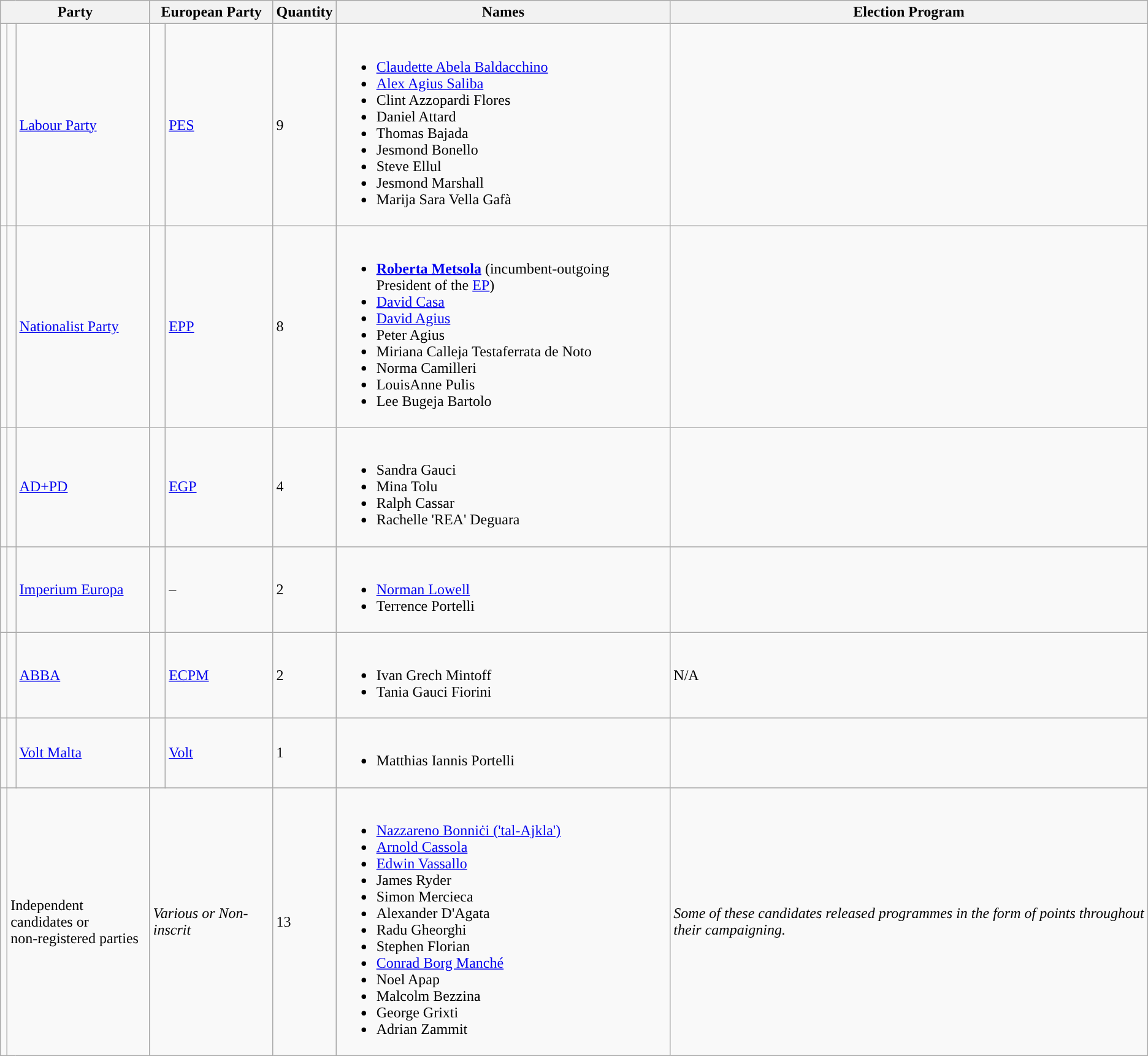<table class="wikitable">
<tr>
<th colspan="3">Party</th>
<th colspan="2">European Party</th>
<th>Quantity</th>
<th>Names</th>
<th>Election Program</th>
</tr>
<tr>
<td style="background:"></td>
<td></td>
<td><a href='#'>Labour Party</a></td>
<td style="background:"></td>
<td><a href='#'>PES</a></td>
<td>9</td>
<td><br><ul><li><a href='#'>Claudette Abela Baldacchino</a></li><li><a href='#'>Alex Agius Saliba</a></li><li>Clint Azzopardi Flores</li><li>Daniel Attard</li><li>Thomas Bajada</li><li>Jesmond Bonello</li><li>Steve Ellul</li><li>Jesmond Marshall</li><li>Marija Sara Vella Gafà</li></ul></td>
<td></td>
</tr>
<tr>
<td style="background:"></td>
<td></td>
<td><a href='#'>Nationalist Party</a></td>
<td style="background:"></td>
<td><a href='#'>EPP</a></td>
<td>8</td>
<td><br><ul><li><strong><a href='#'>Roberta Metsola</a></strong> (incumbent-outgoing President of the <a href='#'>EP</a>)</li><li><a href='#'>David Casa</a></li><li><a href='#'>David Agius</a></li><li>Peter Agius</li><li>Miriana Calleja Testaferrata de Noto</li><li>Norma Camilleri</li><li>LouisAnne Pulis</li><li>Lee Bugeja Bartolo</li></ul></td>
<td></td>
</tr>
<tr>
<td style="background:"></td>
<td></td>
<td><a href='#'>AD+PD</a></td>
<td style="background:"></td>
<td><a href='#'>EGP</a></td>
<td>4</td>
<td><br><ul><li>Sandra Gauci</li><li>Mina Tolu</li><li>Ralph Cassar</li><li>Rachelle 'REA' Deguara</li></ul></td>
<td></td>
</tr>
<tr>
<td style="background:"></td>
<td></td>
<td><a href='#'>Imperium Europa</a></td>
<td style="background:"></td>
<td>–</td>
<td>2</td>
<td><br><ul><li><a href='#'>Norman Lowell</a></li><li>Terrence Portelli</li></ul></td>
<td></td>
</tr>
<tr>
<td style="background:"></td>
<td></td>
<td><a href='#'>ABBA</a></td>
<td style="background:"></td>
<td><a href='#'>ECPM</a></td>
<td>2</td>
<td><br><ul><li>Ivan Grech Mintoff</li><li>Tania Gauci Fiorini</li></ul></td>
<td>N/A</td>
</tr>
<tr>
<td style="background:"></td>
<td></td>
<td><a href='#'>Volt Malta</a></td>
<td style="background:"></td>
<td><a href='#'>Volt</a></td>
<td>1</td>
<td><br><ul><li>Matthias Iannis Portelli</li></ul></td>
<td></td>
</tr>
<tr>
<td style="background:"></td>
<td colspan="2">Independent candidates or<br>non-registered parties</td>
<td colspan="2"><em>Various or Non-inscrit</em></td>
<td>13</td>
<td><br><ul><li><a href='#'>Nazzareno Bonniċi ('tal-Ajkla')</a></li><li><a href='#'>Arnold Cassola</a></li><li><a href='#'>Edwin Vassallo</a></li><li>James Ryder</li><li>Simon Mercieca</li><li>Alexander D'Agata</li><li>Radu Gheorghi</li><li>Stephen Florian</li><li><a href='#'>Conrad Borg Manché</a></li><li>Noel Apap</li><li>Malcolm Bezzina</li><li>George Grixti</li><li>Adrian Zammit</li></ul></td>
<td><em>Some of these candidates released programmes in the form of points throughout their campaigning.</em></td>
</tr>
</table>
